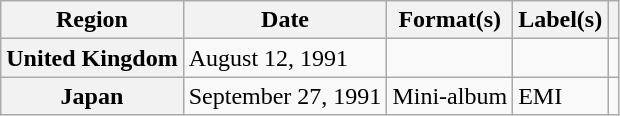<table class="wikitable plainrowheaders">
<tr>
<th scope="col">Region</th>
<th scope="col">Date</th>
<th scope="col">Format(s)</th>
<th scope="col">Label(s)</th>
<th scope="col"></th>
</tr>
<tr>
<th scope="row">United Kingdom</th>
<td>August 12, 1991</td>
<td></td>
<td></td>
<td></td>
</tr>
<tr>
<th scope="row">Japan</th>
<td>September 27, 1991</td>
<td>Mini-album</td>
<td>EMI</td>
<td></td>
</tr>
</table>
